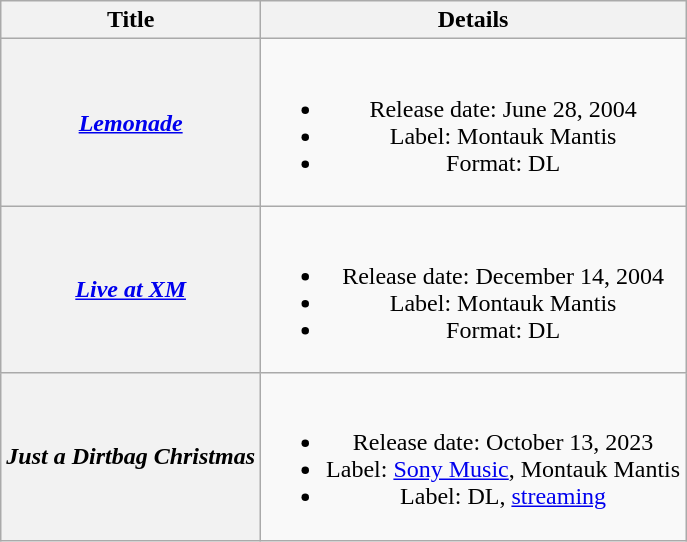<table class="wikitable plainrowheaders" style="text-align:center;">
<tr>
<th scope="col">Title</th>
<th scope="col">Details</th>
</tr>
<tr>
<th scope="row"><em><a href='#'>Lemonade</a></em></th>
<td><br><ul><li>Release date: June 28, 2004</li><li>Label: Montauk Mantis</li><li>Format: DL</li></ul></td>
</tr>
<tr>
<th scope="row"><em><a href='#'>Live at XM</a></em></th>
<td><br><ul><li>Release date: December 14, 2004</li><li>Label: Montauk Mantis</li><li>Format: DL</li></ul></td>
</tr>
<tr>
<th scope="row"><em>Just a Dirtbag Christmas</em></th>
<td><br><ul><li>Release date: October 13, 2023</li><li>Label: <a href='#'>Sony Music</a>, Montauk Mantis</li><li>Label: DL, <a href='#'>streaming</a></li></ul></td>
</tr>
</table>
